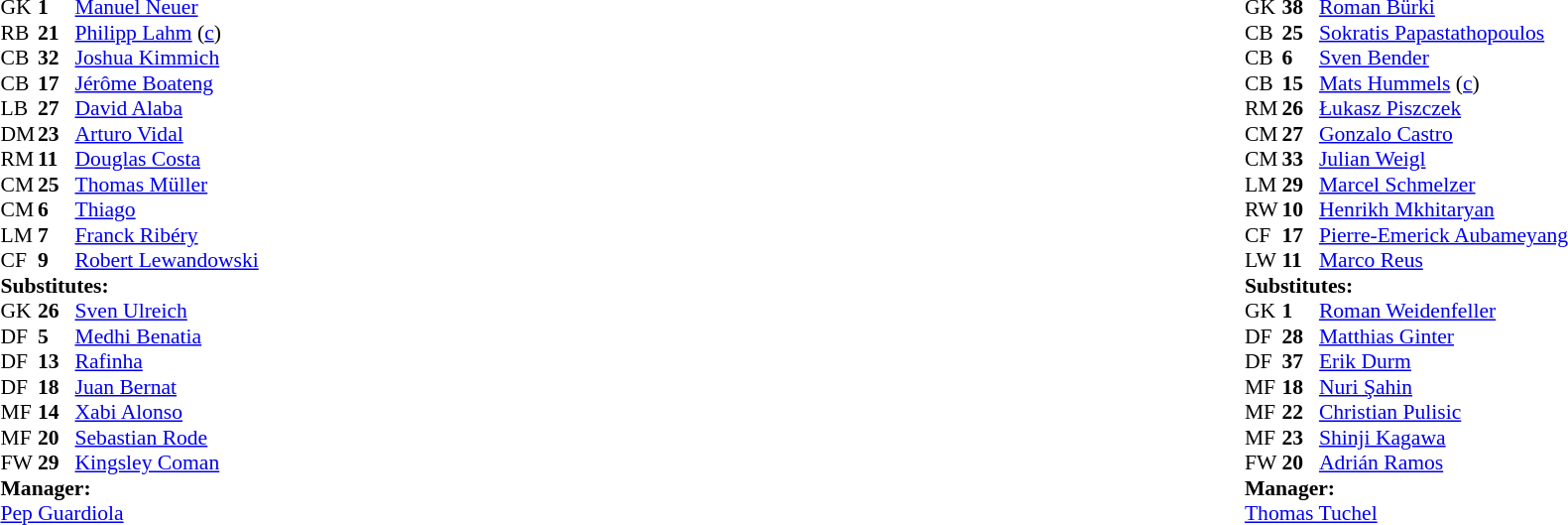<table width="100%">
<tr>
<td valign="top" width="40%"><br><table style="font-size:90%" cellspacing="0" cellpadding="0">
<tr>
<th width=25></th>
<th width=25></th>
</tr>
<tr>
<td>GK</td>
<td><strong>1</strong></td>
<td> <a href='#'>Manuel Neuer</a></td>
</tr>
<tr>
<td>RB</td>
<td><strong>21</strong></td>
<td> <a href='#'>Philipp Lahm</a> (<a href='#'>c</a>)</td>
</tr>
<tr>
<td>CB</td>
<td><strong>32</strong></td>
<td> <a href='#'>Joshua Kimmich</a></td>
<td></td>
</tr>
<tr>
<td>CB</td>
<td><strong>17</strong></td>
<td> <a href='#'>Jérôme Boateng</a></td>
</tr>
<tr>
<td>LB</td>
<td><strong>27</strong></td>
<td> <a href='#'>David Alaba</a></td>
</tr>
<tr>
<td>DM</td>
<td><strong>23</strong></td>
<td> <a href='#'>Arturo Vidal</a></td>
<td></td>
</tr>
<tr>
<td>RM</td>
<td><strong>11</strong></td>
<td> <a href='#'>Douglas Costa</a></td>
</tr>
<tr>
<td>CM</td>
<td><strong>25</strong></td>
<td> <a href='#'>Thomas Müller</a></td>
<td></td>
</tr>
<tr>
<td>CM</td>
<td><strong>6</strong></td>
<td> <a href='#'>Thiago</a></td>
</tr>
<tr>
<td>LM</td>
<td><strong>7</strong></td>
<td> <a href='#'>Franck Ribéry</a></td>
<td></td>
<td></td>
</tr>
<tr>
<td>CF</td>
<td><strong>9</strong></td>
<td> <a href='#'>Robert Lewandowski</a></td>
</tr>
<tr>
<td colspan=3><strong>Substitutes:</strong></td>
</tr>
<tr>
<td>GK</td>
<td><strong>26</strong></td>
<td> <a href='#'>Sven Ulreich</a></td>
</tr>
<tr>
<td>DF</td>
<td><strong>5</strong></td>
<td> <a href='#'>Medhi Benatia</a></td>
</tr>
<tr>
<td>DF</td>
<td><strong>13</strong></td>
<td> <a href='#'>Rafinha</a></td>
</tr>
<tr>
<td>DF</td>
<td><strong>18</strong></td>
<td> <a href='#'>Juan Bernat</a></td>
</tr>
<tr>
<td>MF</td>
<td><strong>14</strong></td>
<td> <a href='#'>Xabi Alonso</a></td>
</tr>
<tr>
<td>MF</td>
<td><strong>20</strong></td>
<td> <a href='#'>Sebastian Rode</a></td>
</tr>
<tr>
<td>FW</td>
<td><strong>29</strong></td>
<td> <a href='#'>Kingsley Coman</a></td>
<td></td>
<td></td>
</tr>
<tr>
<td colspan=3><strong>Manager:</strong></td>
</tr>
<tr>
<td colspan=3> <a href='#'>Pep Guardiola</a></td>
</tr>
</table>
</td>
<td valign="top"></td>
<td valign="top" width="50%"><br><table style="font-size:90%; margin:auto" cellspacing="0" cellpadding="0">
<tr>
<th width=25></th>
<th width=25></th>
</tr>
<tr>
<td>GK</td>
<td><strong>38</strong></td>
<td> <a href='#'>Roman Bürki</a></td>
</tr>
<tr>
<td>CB</td>
<td><strong>25</strong></td>
<td> <a href='#'>Sokratis Papastathopoulos</a></td>
<td></td>
</tr>
<tr>
<td>CB</td>
<td><strong>6</strong></td>
<td> <a href='#'>Sven Bender</a></td>
</tr>
<tr>
<td>CB</td>
<td><strong>15</strong></td>
<td> <a href='#'>Mats Hummels</a> (<a href='#'>c</a>)</td>
<td></td>
<td></td>
</tr>
<tr>
<td>RM</td>
<td><strong>26</strong></td>
<td> <a href='#'>Łukasz Piszczek</a></td>
</tr>
<tr>
<td>CM</td>
<td><strong>27</strong></td>
<td> <a href='#'>Gonzalo Castro</a></td>
<td></td>
<td></td>
</tr>
<tr>
<td>CM</td>
<td><strong>33</strong></td>
<td> <a href='#'>Julian Weigl</a></td>
</tr>
<tr>
<td>LM</td>
<td><strong>29</strong></td>
<td> <a href='#'>Marcel Schmelzer</a></td>
<td></td>
<td></td>
</tr>
<tr>
<td>RW</td>
<td><strong>10</strong></td>
<td> <a href='#'>Henrikh Mkhitaryan</a></td>
</tr>
<tr>
<td>CF</td>
<td><strong>17</strong></td>
<td> <a href='#'>Pierre-Emerick Aubameyang</a></td>
</tr>
<tr>
<td>LW</td>
<td><strong>11</strong></td>
<td> <a href='#'>Marco Reus</a></td>
</tr>
<tr>
<td colspan=3><strong>Substitutes:</strong></td>
</tr>
<tr>
<td>GK</td>
<td><strong>1</strong></td>
<td> <a href='#'>Roman Weidenfeller</a></td>
</tr>
<tr>
<td>DF</td>
<td><strong>28</strong></td>
<td> <a href='#'>Matthias Ginter</a></td>
<td></td>
<td></td>
</tr>
<tr>
<td>DF</td>
<td><strong>37</strong></td>
<td> <a href='#'>Erik Durm</a></td>
<td></td>
<td></td>
</tr>
<tr>
<td>MF</td>
<td><strong>18</strong></td>
<td> <a href='#'>Nuri Şahin</a></td>
</tr>
<tr>
<td>MF</td>
<td><strong>22</strong></td>
<td> <a href='#'>Christian Pulisic</a></td>
</tr>
<tr>
<td>MF</td>
<td><strong>23</strong></td>
<td> <a href='#'>Shinji Kagawa</a></td>
<td></td>
<td></td>
</tr>
<tr>
<td>FW</td>
<td><strong>20</strong></td>
<td> <a href='#'>Adrián Ramos</a></td>
</tr>
<tr>
<td colspan=3><strong>Manager:</strong></td>
</tr>
<tr>
<td colspan=3> <a href='#'>Thomas Tuchel</a></td>
</tr>
</table>
</td>
</tr>
</table>
